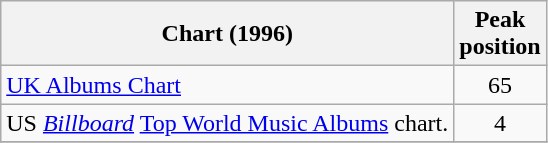<table class="wikitable">
<tr>
<th>Chart (1996)</th>
<th>Peak<br>position</th>
</tr>
<tr>
<td><a href='#'>UK Albums Chart</a></td>
<td align="center">65</td>
</tr>
<tr>
<td>US <em><a href='#'>Billboard</a></em> <a href='#'>Top World Music Albums</a> chart.</td>
<td align="center">4</td>
</tr>
<tr>
</tr>
</table>
